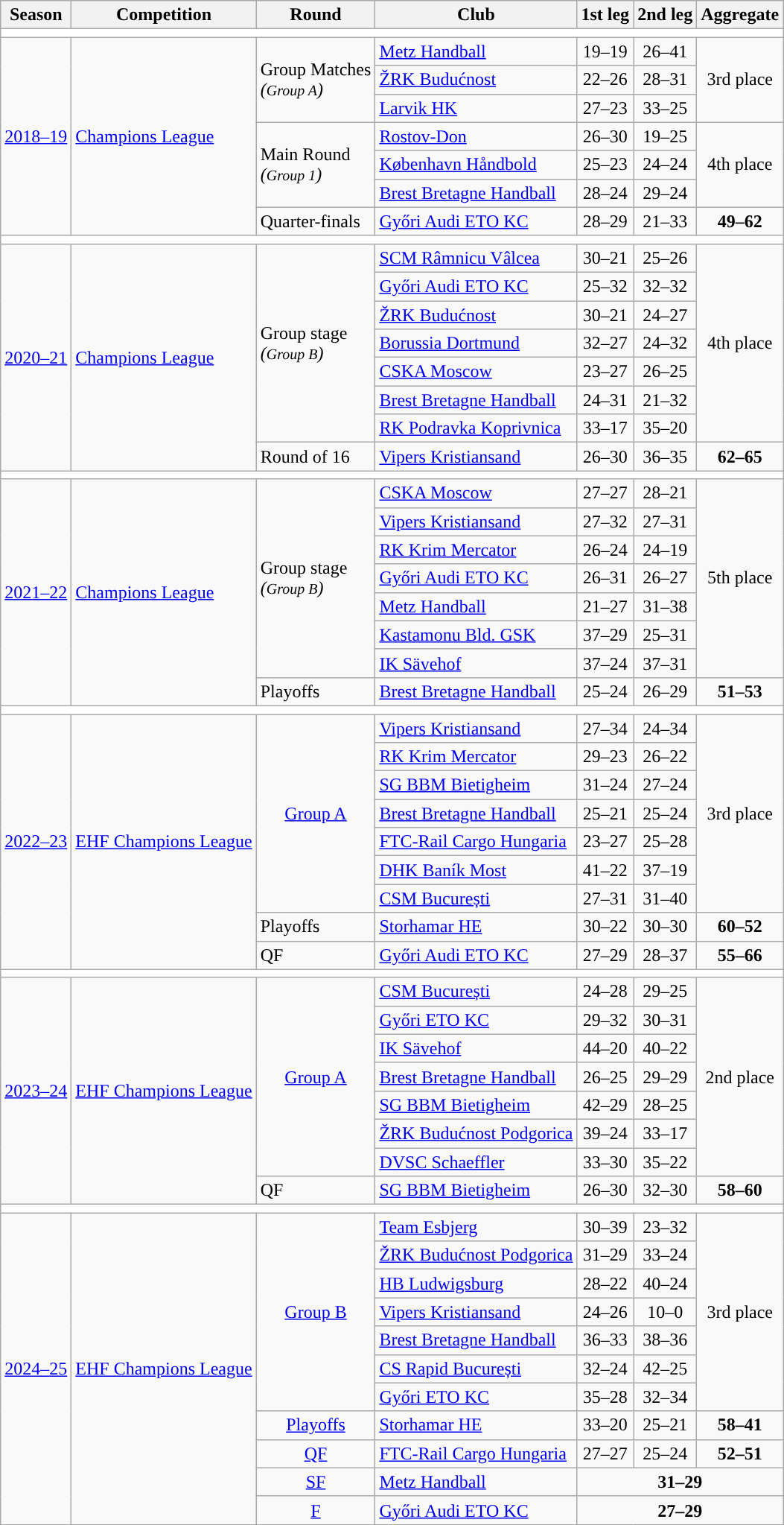<table class="wikitable">
<tr>
<th>Season</th>
<th>Competition</th>
<th>Round</th>
<th>Club</th>
<th>1st leg</th>
<th>2nd leg</th>
<th>Aggregate</th>
</tr>
<tr>
<td colspan="7" bgcolor=white></td>
</tr>
<tr>
<td rowspan=7><a href='#'>2018–19</a></td>
<td rowspan=7><a href='#'>Champions League</a></td>
<td rowspan=3>Group Matches<br><em>(<small>Group A</small>)</em></td>
<td> <a href='#'>Metz Handball</a></td>
<td align=center>19–19</td>
<td align=center>26–41</td>
<td align=center rowspan=3>3rd place</td>
</tr>
<tr>
<td> <a href='#'>ŽRK Budućnost</a></td>
<td align=center>22–26</td>
<td align=center>28–31</td>
</tr>
<tr>
<td> <a href='#'>Larvik HK</a></td>
<td align=center>27–23</td>
<td align=center>33–25</td>
</tr>
<tr>
<td rowspan=3>Main Round<br><em>(<small>Group 1</small>)</em></td>
<td> <a href='#'>Rostov-Don</a></td>
<td align=center>26–30</td>
<td align=center>19–25</td>
<td align=center rowspan=3>4th place</td>
</tr>
<tr>
<td> <a href='#'>København Håndbold</a></td>
<td align=center>25–23</td>
<td align=center>24–24</td>
</tr>
<tr>
<td> <a href='#'>Brest Bretagne Handball</a></td>
<td align=center>28–24</td>
<td align=center>29–24</td>
</tr>
<tr>
<td>Quarter-finals</td>
<td> <a href='#'>Győri Audi ETO KC</a></td>
<td align=center>28–29</td>
<td align=center>21–33</td>
<td align=center><strong>49–62</strong></td>
</tr>
<tr>
<td colspan=7 style="text-align: center;" bgcolor=white></td>
</tr>
<tr>
<td rowspan=8><a href='#'>2020–21</a></td>
<td rowspan=8><a href='#'>Champions League</a></td>
<td rowspan=7>Group stage<br><em>(<small>Group B</small>)</em></td>
<td> <a href='#'>SCM Râmnicu Vâlcea</a></td>
<td style="text-align:center;">30–21</td>
<td style="text-align:center;">25–26</td>
<td align=center rowspan=7>4th place</td>
</tr>
<tr>
<td> <a href='#'>Győri Audi ETO KC</a></td>
<td style="text-align:center;">25–32</td>
<td style="text-align:center;">32–32</td>
</tr>
<tr>
<td> <a href='#'>ŽRK Budućnost</a></td>
<td style="text-align:center;">30–21</td>
<td style="text-align:center;">24–27</td>
</tr>
<tr>
<td> <a href='#'>Borussia Dortmund</a></td>
<td style="text-align:center;">32–27</td>
<td style="text-align:center;">24–32</td>
</tr>
<tr>
<td> <a href='#'>CSKA Moscow</a></td>
<td style="text-align:center;">23–27</td>
<td style="text-align:center;">26–25</td>
</tr>
<tr>
<td> <a href='#'>Brest Bretagne Handball</a></td>
<td style="text-align:center;">24–31</td>
<td style="text-align:center;">21–32</td>
</tr>
<tr>
<td> <a href='#'>RK Podravka Koprivnica</a></td>
<td style="text-align:center;">33–17</td>
<td style="text-align:center;">35–20</td>
</tr>
<tr>
<td>Round of 16</td>
<td> <a href='#'>Vipers Kristiansand</a></td>
<td style="text-align:center;">26–30</td>
<td style="text-align:center;">36–35</td>
<td style="text-align:center;"><strong>62–65</strong></td>
</tr>
<tr>
<td colspan=7 style="text-align: center;" bgcolor=white></td>
</tr>
<tr>
<td rowspan=8><a href='#'>2021–22</a></td>
<td rowspan=8><a href='#'>Champions League</a></td>
<td rowspan=7>Group stage<br><em>(<small>Group B</small>)</em></td>
<td> <a href='#'>CSKA Moscow</a></td>
<td style="text-align:center;">27–27</td>
<td style="text-align:center;">28–21</td>
<td align=center rowspan=7>5th place</td>
</tr>
<tr>
<td> <a href='#'>Vipers Kristiansand</a></td>
<td style="text-align:center;">27–32</td>
<td style="text-align:center;">27–31</td>
</tr>
<tr>
<td> <a href='#'>RK Krim Mercator</a></td>
<td style="text-align:center;">26–24</td>
<td style="text-align:center;">24–19</td>
</tr>
<tr>
<td> <a href='#'>Győri Audi ETO KC</a></td>
<td style="text-align:center;">26–31</td>
<td style="text-align:center;">26–27</td>
</tr>
<tr>
<td> <a href='#'>Metz Handball</a></td>
<td style="text-align:center;">21–27</td>
<td style="text-align:center;">31–38</td>
</tr>
<tr>
<td> <a href='#'>Kastamonu Bld. GSK</a></td>
<td style="text-align:center;">37–29</td>
<td style="text-align:center;">25–31</td>
</tr>
<tr>
<td> <a href='#'>IK Sävehof</a></td>
<td style="text-align:center;">37–24</td>
<td style="text-align:center;">37–31</td>
</tr>
<tr>
<td>Playoffs</td>
<td> <a href='#'>Brest Bretagne Handball</a></td>
<td style="text-align:center;">25–24</td>
<td style="text-align:center;">26–29</td>
<td style="text-align:center;"><strong>51–53</strong></td>
</tr>
<tr>
<td colspan=7 style="text-align: center;" bgcolor=white></td>
</tr>
<tr>
<td rowspan=9><a href='#'>2022–23</a></td>
<td rowspan=9><a href='#'>EHF Champions League</a></td>
<td rowspan=7 style="text-align:center;"><a href='#'>Group A</a></td>
<td> <a href='#'>Vipers Kristiansand</a></td>
<td style="text-align:center;">27–34</td>
<td style="text-align:center;">24–34</td>
<td align=center rowspan=7>3rd place</td>
</tr>
<tr>
<td> <a href='#'>RK Krim Mercator</a></td>
<td style="text-align:center;">29–23</td>
<td style="text-align:center;">26–22</td>
</tr>
<tr>
<td> <a href='#'>SG BBM Bietigheim</a></td>
<td style="text-align:center;">31–24</td>
<td style="text-align:center;">27–24</td>
</tr>
<tr>
<td> <a href='#'>Brest Bretagne Handball</a></td>
<td style="text-align:center;">25–21</td>
<td style="text-align:center;">25–24</td>
</tr>
<tr>
<td> <a href='#'>FTC-Rail Cargo Hungaria</a></td>
<td style="text-align:center;">23–27</td>
<td style="text-align:center;">25–28</td>
</tr>
<tr>
<td> <a href='#'>DHK Baník Most</a></td>
<td style="text-align:center;">41–22</td>
<td style="text-align:center;">37–19</td>
</tr>
<tr>
<td> <a href='#'>CSM București</a></td>
<td style="text-align:center;">27–31</td>
<td style="text-align:center;">31–40</td>
</tr>
<tr>
<td>Playoffs</td>
<td> <a href='#'>Storhamar HE</a></td>
<td style="text-align:center;">30–22</td>
<td style="text-align:center;">30–30</td>
<td style="text-align:center;"><strong>60–52</strong></td>
</tr>
<tr>
<td Quarter-finals>QF</td>
<td> <a href='#'>Győri Audi ETO KC</a></td>
<td style="text-align:center;">27–29</td>
<td style="text-align:center;">28–37</td>
<td style="text-align:center;"><strong>55–66</strong></td>
</tr>
<tr>
<td colspan=7 style="text-align: center;" bgcolor=white></td>
</tr>
<tr>
<td rowspan=8><a href='#'>2023–24</a></td>
<td rowspan=8><a href='#'>EHF Champions League</a></td>
<td rowspan=7 style="text-align:center;"><a href='#'>Group A</a></td>
<td> <a href='#'>CSM București</a></td>
<td style="text-align:center;">24–28</td>
<td style="text-align:center;">29–25</td>
<td align=center rowspan=7>2nd place</td>
</tr>
<tr>
<td> <a href='#'>Győri ETO KC</a></td>
<td style="text-align:center;">29–32</td>
<td style="text-align:center;">30–31</td>
</tr>
<tr>
<td> <a href='#'>IK Sävehof</a></td>
<td style="text-align:center;">44–20</td>
<td style="text-align:center;">40–22</td>
</tr>
<tr>
<td> <a href='#'>Brest Bretagne Handball</a></td>
<td style="text-align:center;">26–25</td>
<td style="text-align:center;">29–29</td>
</tr>
<tr>
<td> <a href='#'>SG BBM Bietigheim</a></td>
<td style="text-align:center;">42–29</td>
<td style="text-align:center;">28–25</td>
</tr>
<tr>
<td> <a href='#'>ŽRK Budućnost Podgorica</a></td>
<td style="text-align:center;">39–24</td>
<td style="text-align:center;">33–17</td>
</tr>
<tr>
<td> <a href='#'>DVSC Schaeffler</a></td>
<td style="text-align:center;">33–30</td>
<td style="text-align:center;">35–22</td>
</tr>
<tr>
<td>QF</td>
<td> <a href='#'>SG BBM Bietigheim</a></td>
<td style="text-align:center;">26–30</td>
<td style="text-align:center;">32–30</td>
<td style="text-align:center;"><strong>58–60</strong></td>
</tr>
<tr>
<td colspan=7 style="text-align: center;" bgcolor=white></td>
</tr>
<tr>
<td rowspan=11><a href='#'>2024–25</a></td>
<td rowspan=11><a href='#'>EHF Champions League</a></td>
<td rowspan=7 style="text-align:center;"><a href='#'>Group B</a></td>
<td> <a href='#'>Team Esbjerg</a></td>
<td style="text-align:center;">30–39</td>
<td style="text-align:center;">23–32</td>
<td align=center rowspan=7>3rd place</td>
</tr>
<tr>
<td> <a href='#'>ŽRK Budućnost Podgorica</a></td>
<td style="text-align:center;">31–29</td>
<td style="text-align:center;">33–24</td>
</tr>
<tr>
<td> <a href='#'>HB Ludwigsburg</a></td>
<td style="text-align:center;">28–22</td>
<td style="text-align:center;">40–24</td>
</tr>
<tr>
<td> <a href='#'>Vipers Kristiansand</a></td>
<td style="text-align:center;">24–26</td>
<td style="text-align:center;">10–0</td>
</tr>
<tr>
<td> <a href='#'>Brest Bretagne Handball</a></td>
<td style="text-align:center;">36–33</td>
<td style="text-align:center;">38–36</td>
</tr>
<tr>
<td> <a href='#'>CS Rapid București</a></td>
<td style="text-align:center;">32–24</td>
<td style="text-align:center;">42–25</td>
</tr>
<tr>
<td> <a href='#'>Győri ETO KC</a></td>
<td style="text-align:center;">35–28</td>
<td style="text-align:center;">32–34</td>
</tr>
<tr>
<td style="text-align:center;"><a href='#'>Playoffs</a></td>
<td> <a href='#'>Storhamar HE</a></td>
<td style="text-align:center;">33–20</td>
<td style="text-align:center;">25–21</td>
<td style="text-align:center;"><strong>58–41</strong></td>
</tr>
<tr>
<td style="text-align:center;"><a href='#'>QF</a></td>
<td> <a href='#'>FTC-Rail Cargo Hungaria</a></td>
<td style="text-align:center;">27–27</td>
<td style="text-align:center;">25–24</td>
<td style="text-align:center;"><strong>52–51</strong></td>
</tr>
<tr>
<td style="text-align:center;"><a href='#'>SF</a></td>
<td> <a href='#'>Metz Handball</a></td>
<td colspan=3 style="text-align:center;"><strong>31–29</strong></td>
</tr>
<tr>
<td style="text-align:center;"><a href='#'>F</a></td>
<td> <a href='#'>Győri Audi ETO KC</a></td>
<td colspan=3 style="text-align:center;"><strong>27–29</strong></td>
</tr>
</table>
